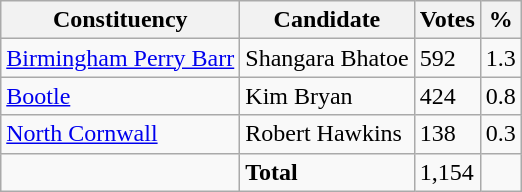<table class="wikitable sortable">
<tr>
<th>Constituency</th>
<th>Candidate</th>
<th>Votes</th>
<th>%</th>
</tr>
<tr>
<td><a href='#'>Birmingham Perry Barr</a></td>
<td>Shangara Bhatoe</td>
<td>592</td>
<td>1.3</td>
</tr>
<tr>
<td><a href='#'>Bootle</a></td>
<td>Kim Bryan</td>
<td>424</td>
<td>0.8</td>
</tr>
<tr>
<td><a href='#'>North Cornwall</a></td>
<td>Robert Hawkins</td>
<td>138</td>
<td>0.3</td>
</tr>
<tr>
<td></td>
<td><strong>Total</strong></td>
<td>1,154</td>
<td></td>
</tr>
</table>
